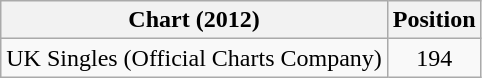<table class="wikitable">
<tr>
<th>Chart (2012)</th>
<th>Position</th>
</tr>
<tr>
<td>UK Singles (Official Charts Company)</td>
<td style="text-align:center;">194</td>
</tr>
</table>
